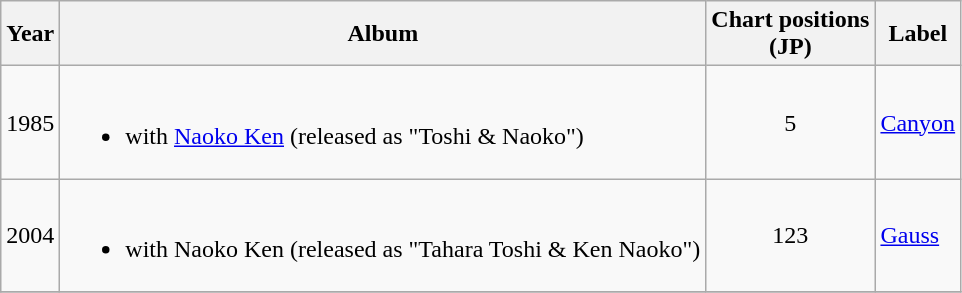<table class="wikitable">
<tr>
<th>Year</th>
<th>Album</th>
<th>Chart positions<br>(JP)</th>
<th>Label</th>
</tr>
<tr>
<td>1985</td>
<td><br><ul><li>with <a href='#'>Naoko Ken</a> (released as "Toshi & Naoko")</li></ul></td>
<td align="center">5</td>
<td><a href='#'>Canyon</a></td>
</tr>
<tr>
<td>2004</td>
<td><br><ul><li>with Naoko Ken (released as "Tahara Toshi & Ken Naoko")</li></ul></td>
<td align="center">123</td>
<td><a href='#'>Gauss</a></td>
</tr>
<tr>
</tr>
</table>
